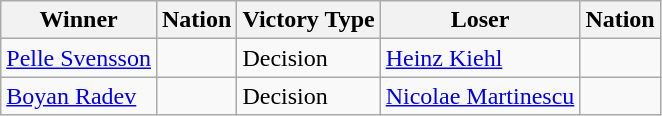<table class="wikitable sortable" style="text-align:left;">
<tr>
<th>Winner</th>
<th>Nation</th>
<th>Victory Type</th>
<th>Loser</th>
<th>Nation</th>
</tr>
<tr>
<td><a href='#'>Pelle Svensson</a></td>
<td></td>
<td>Decision</td>
<td><a href='#'>Heinz Kiehl</a></td>
<td></td>
</tr>
<tr>
<td><a href='#'>Boyan Radev</a></td>
<td></td>
<td>Decision</td>
<td><a href='#'>Nicolae Martinescu</a></td>
<td></td>
</tr>
</table>
